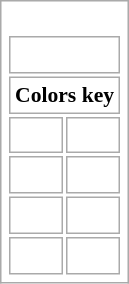<table class="wikitable floatright" style="background: none";>
<tr>
<td><br><table class="floatright" style="font-size: 90%";>
<tr>
<td colspan=3><br>






















</td>
</tr>
<tr>
<td colspan=3 bgcolor=#FFFFFFFF><strong>Colors key</strong></td>
</tr>
<tr>
<td bgcolor=#FFFFFFFF><br></td>
<td bgcolor=#FFFFFFFF><br></td>
</tr>
<tr>
<td bgcolor=#FFFFFFFF><br></td>
<td bgcolor=#FFFFFFFF><br></td>
</tr>
<tr>
<td bgcolor=#FFFFFFFF><br></td>
<td bgcolor=#FFFFFFFF><br></td>
</tr>
<tr>
<td bgcolor=#FFFFFFFF><br></td>
<td bgcolor=#FFFFFFFF><br></td>
</tr>
</table>
</td>
</tr>
</table>
